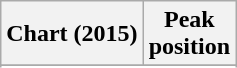<table class="wikitable sortable">
<tr>
<th>Chart (2015)</th>
<th>Peak<br>position</th>
</tr>
<tr>
</tr>
<tr>
</tr>
<tr>
</tr>
<tr>
</tr>
<tr>
</tr>
</table>
